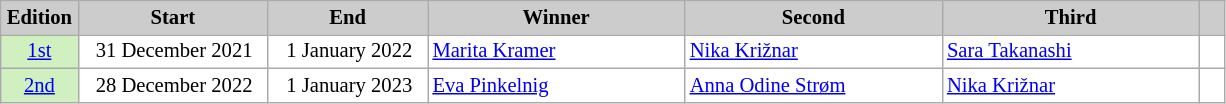<table class="wikitable plainrowheaders" style="background:#fff; font-size:86%; line-height:16px; border:grey solid 1px; border-collapse:collapse;">
<tr>
<th scope="col" style="background:#ccc; width:45px;">Edition</th>
<th scope="col" style="background:#ccc; width:120px;">Start</th>
<th scope="col" style="background:#ccc; width:100px;">End</th>
<th scope="col" style="background:#ccc; width:165px;">Winner</th>
<th scope="col" style="background:#ccc; width:165px;">Second</th>
<th scope="col" style="background:#ccc; width:165px;">Third</th>
<th scope="col" style="background:#ccc; width:10px;"></th>
</tr>
<tr>
<td align=center bgcolor=#D0F0C0><a href='#'>1st</a></td>
<td align=right>31 December 2021  </td>
<td align=right>1 January 2022  </td>
<td> <a href='#'>Marita Kramer</a></td>
<td> <a href='#'>Nika Križnar</a></td>
<td> <a href='#'>Sara Takanashi</a></td>
<td></td>
</tr>
<tr>
<td align=center bgcolor=#D0F0C0><a href='#'>2nd</a></td>
<td align=right>28 December 2022  </td>
<td align=right>1 January 2023  </td>
<td> <a href='#'>Eva Pinkelnig</a></td>
<td> <a href='#'>Anna Odine Strøm</a></td>
<td> <a href='#'>Nika Križnar</a></td>
<td></td>
</tr>
</table>
